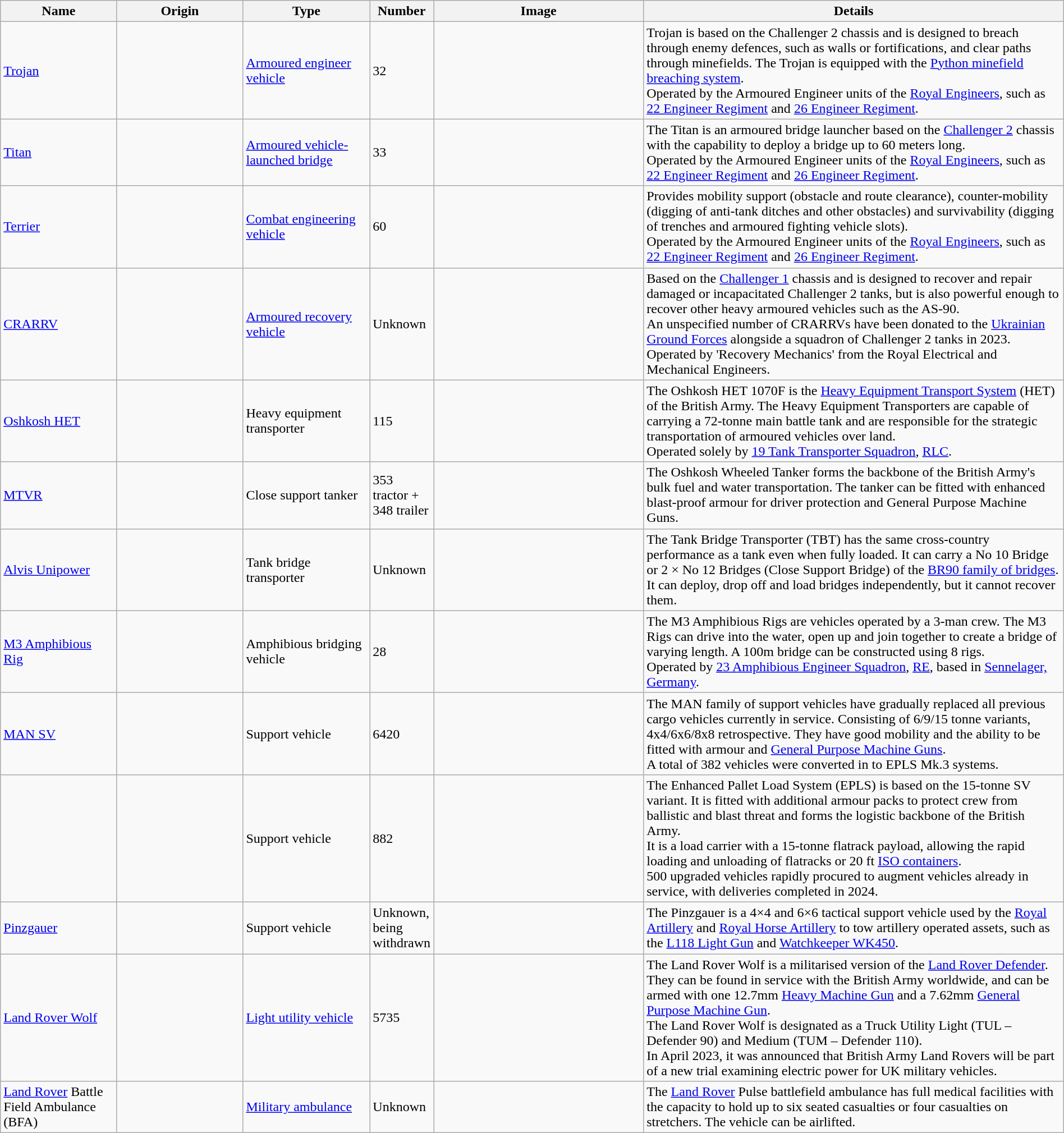<table class="wikitable" style="margin:auto; width:100%;">
<tr>
<th style="text-align: center; width:11%;">Name</th>
<th style="text-align: center; width:12%;">Origin</th>
<th style="text-align: center; width:12%;">Type</th>
<th style="text-align: center; width:5%;">Number</th>
<th style="text-align: center; width:20%;">Image</th>
<th style="text-align: center; width:40%;">Details</th>
</tr>
<tr>
<td><a href='#'>Trojan</a></td>
<td></td>
<td><a href='#'>Armoured engineer vehicle</a></td>
<td>32</td>
<td></td>
<td>Trojan is based on the Challenger 2 chassis and is designed to breach through enemy defences, such as walls or fortifications, and clear paths through minefields. The Trojan is equipped with the <a href='#'>Python minefield breaching system</a>.<br>Operated by the Armoured Engineer units of the <a href='#'>Royal Engineers</a>, such as <a href='#'>22 Engineer Regiment</a> and <a href='#'>26 Engineer Regiment</a>.</td>
</tr>
<tr>
<td><a href='#'>Titan</a></td>
<td></td>
<td><a href='#'>Armoured vehicle-launched bridge</a></td>
<td>33</td>
<td></td>
<td>The Titan is an armoured bridge launcher based on the <a href='#'>Challenger 2</a> chassis with the capability to deploy a bridge up to 60 meters long.<br>Operated by the Armoured Engineer units of the <a href='#'>Royal Engineers</a>, such as <a href='#'>22 Engineer Regiment</a> and <a href='#'>26 Engineer Regiment</a>.</td>
</tr>
<tr>
<td><a href='#'>Terrier</a></td>
<td></td>
<td><a href='#'>Combat engineering vehicle</a></td>
<td>60</td>
<td></td>
<td>Provides mobility support (obstacle and route clearance), counter-mobility (digging of anti-tank ditches and other obstacles) and survivability (digging of trenches and armoured fighting vehicle slots).<br>Operated by the Armoured Engineer units of the <a href='#'>Royal Engineers</a>, such as <a href='#'>22 Engineer Regiment</a> and <a href='#'>26 Engineer Regiment</a>.</td>
</tr>
<tr>
<td><a href='#'>CRARRV</a></td>
<td></td>
<td><a href='#'>Armoured recovery vehicle</a></td>
<td>Unknown</td>
<td></td>
<td>Based on the <a href='#'>Challenger 1</a> chassis and is designed to recover and repair damaged or incapacitated Challenger 2 tanks, but is also powerful enough to recover other heavy armoured vehicles such as the AS-90.<br>An unspecified number of CRARRVs have been donated to the <a href='#'>Ukrainian Ground Forces</a> alongside a squadron of Challenger 2 tanks in 2023.<br>Operated by 'Recovery Mechanics' from the Royal Electrical and Mechanical Engineers.</td>
</tr>
<tr>
<td><a href='#'>Oshkosh HET</a></td>
<td></td>
<td>Heavy equipment transporter</td>
<td>115</td>
<td></td>
<td>The Oshkosh HET 1070F is the <a href='#'>Heavy Equipment Transport System</a> (HET) of the British Army. The Heavy Equipment Transporters are capable of carrying a 72-tonne main battle tank and are responsible for the strategic transportation of armoured vehicles over land.<br>Operated solely by <a href='#'>19 Tank Transporter Squadron</a>, <a href='#'>RLC</a>.</td>
</tr>
<tr>
<td><a href='#'>MTVR</a></td>
<td></td>
<td>Close support tanker</td>
<td>353 tractor + 348 trailer</td>
<td></td>
<td>The Oshkosh Wheeled Tanker forms the backbone of the British Army's bulk fuel and water transportation. The tanker can be fitted with enhanced blast-proof armour for driver protection and General Purpose Machine Guns.</td>
</tr>
<tr>
<td><a href='#'>Alvis Unipower</a></td>
<td></td>
<td>Tank bridge transporter</td>
<td>Unknown</td>
<td></td>
<td>The Tank Bridge Transporter (TBT) has the same cross-country performance as a tank even when fully loaded. It can carry a No 10 Bridge or 2 × No 12 Bridges (Close Support Bridge) of the <a href='#'>BR90 family of bridges</a>. It can deploy, drop off and load bridges independently, but it cannot recover them.</td>
</tr>
<tr>
<td><a href='#'>M3 Amphibious Rig</a></td>
<td></td>
<td>Amphibious bridging vehicle</td>
<td>28</td>
<td></td>
<td>The M3 Amphibious Rigs are vehicles operated by a 3-man crew. The M3 Rigs can drive into the water, open up and join together to create a bridge of varying length. A 100m bridge can be constructed using 8 rigs.<br>Operated by <a href='#'>23 Amphibious Engineer Squadron</a>, <a href='#'>RE</a>, based in <a href='#'>Sennelager, Germany</a>.</td>
</tr>
<tr>
<td><a href='#'>MAN SV</a></td>
<td></td>
<td>Support vehicle</td>
<td>6420</td>
<td></td>
<td>The MAN family of support vehicles have gradually replaced all previous cargo vehicles currently in service. Consisting of 6/9/15 tonne variants, 4x4/6x6/8x8 retrospective. They have good mobility and the ability to be fitted with armour and <a href='#'>General Purpose Machine Guns</a>.<br>A total of 382 vehicles were converted in to EPLS Mk.3 systems.</td>
</tr>
<tr>
<td></td>
<td></td>
<td>Support vehicle</td>
<td>882</td>
<td></td>
<td>The Enhanced Pallet Load System (EPLS) is based on the 15-tonne SV variant. It is fitted with additional armour packs to protect crew from ballistic and blast threat and forms the logistic backbone of the British Army.<br>It is a load carrier with a 15-tonne flatrack payload, allowing the rapid loading and unloading of flatracks or 20 ft <a href='#'>ISO containers</a>.<br>500 upgraded vehicles rapidly procured to augment vehicles already in service, with deliveries completed in 2024.</td>
</tr>
<tr>
<td><a href='#'>Pinzgauer</a></td>
<td></td>
<td>Support vehicle</td>
<td>Unknown, being withdrawn</td>
<td></td>
<td>The Pinzgauer is a 4×4 and 6×6 tactical support vehicle used by the <a href='#'>Royal Artillery</a> and <a href='#'>Royal Horse Artillery</a> to tow artillery operated assets, such as the <a href='#'>L118 Light Gun</a> and <a href='#'>Watchkeeper WK450</a>.</td>
</tr>
<tr>
<td><a href='#'>Land Rover Wolf</a></td>
<td></td>
<td><a href='#'>Light utility vehicle</a></td>
<td>5735</td>
<td></td>
<td>The Land Rover Wolf is a militarised version of the <a href='#'>Land Rover Defender</a>. They can be found in service with the British Army worldwide, and can be armed with one 12.7mm <a href='#'>Heavy Machine Gun</a> and a 7.62mm <a href='#'>General Purpose Machine Gun</a>.<br>The Land Rover Wolf is designated as a Truck Utility Light (TUL – Defender 90) and Medium (TUM – Defender 110).<br>In April 2023, it was announced that British Army Land Rovers will be part of a new trial examining electric power for UK military vehicles.</td>
</tr>
<tr>
<td><a href='#'>Land Rover</a> Battle Field Ambulance (BFA)</td>
<td></td>
<td><a href='#'>Military ambulance</a></td>
<td>Unknown</td>
<td></td>
<td>The <a href='#'>Land Rover</a> Pulse battlefield ambulance has full medical facilities with the capacity to hold up to six seated casualties or four casualties on stretchers. The vehicle can be airlifted.</td>
</tr>
</table>
